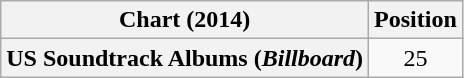<table class="wikitable plainrowheaders" style="text-align:center">
<tr>
<th scope="col">Chart (2014)</th>
<th scope="col">Position</th>
</tr>
<tr>
<th scope="row">US Soundtrack Albums (<em>Billboard</em>)</th>
<td>25</td>
</tr>
</table>
